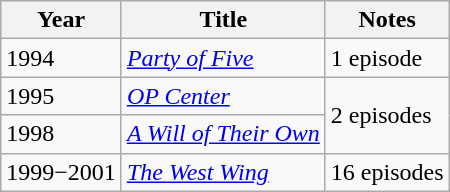<table class="wikitable">
<tr>
<th>Year</th>
<th>Title</th>
<th>Notes</th>
</tr>
<tr>
<td>1994</td>
<td><em><a href='#'>Party of Five</a></em></td>
<td>1 episode</td>
</tr>
<tr>
<td>1995</td>
<td><em><a href='#'>OP Center</a></em></td>
<td rowspan=2>2 episodes</td>
</tr>
<tr>
<td>1998</td>
<td><em><a href='#'>A Will of Their Own</a></em></td>
</tr>
<tr>
<td>1999−2001</td>
<td><em><a href='#'>The West Wing</a></em></td>
<td>16 episodes</td>
</tr>
</table>
